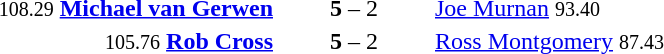<table style="text-align:center">
<tr>
<th width=223></th>
<th width=100></th>
<th width=223></th>
</tr>
<tr>
<td align=right><small>108.29</small> <strong><a href='#'>Michael van Gerwen</a></strong> </td>
<td><strong>5</strong> – 2</td>
<td align=left> <a href='#'>Joe Murnan</a> <small>93.40</small></td>
</tr>
<tr>
<td align=right><small>105.76</small> <strong><a href='#'>Rob Cross</a></strong> </td>
<td><strong>5</strong> – 2</td>
<td align=left> <a href='#'>Ross Montgomery</a> <small>87.43</small></td>
</tr>
</table>
